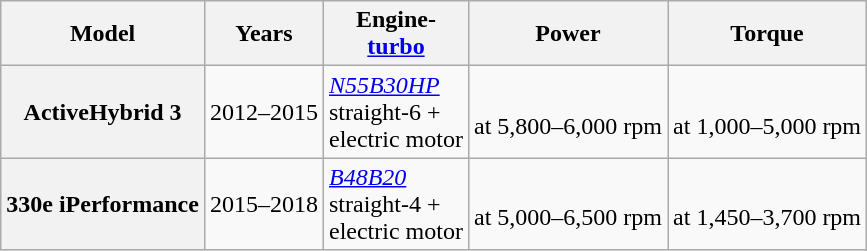<table class="wikitable sortable">
<tr>
<th>Model</th>
<th>Years</th>
<th>Engine- <br><a href='#'>turbo</a></th>
<th>Power</th>
<th>Torque</th>
</tr>
<tr>
<th>ActiveHybrid 3</th>
<td>2012–2015</td>
<td><em><a href='#'>N55B30HP</a></em> <br> straight-6 + <br> electric motor</td>
<td> <br> at 5,800–6,000 rpm</td>
<td> <br> at 1,000–5,000 rpm</td>
</tr>
<tr>
<th>330e iPerformance</th>
<td>2015–2018</td>
<td><em><a href='#'>B48B20</a></em> <br> straight-4 +<br>  electric motor</td>
<td> <br> at 5,000–6,500 rpm</td>
<td> <br> at 1,450–3,700 rpm</td>
</tr>
</table>
